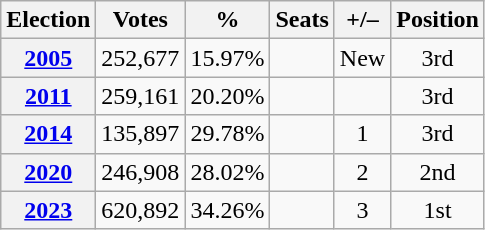<table class=wikitable style=text-align:center>
<tr>
<th><strong>Election</strong></th>
<th><strong>Votes</strong></th>
<th><strong>%</strong></th>
<th><strong>Seats</strong></th>
<th><strong>+/–</strong></th>
<th><strong>Position</strong></th>
</tr>
<tr>
<th><a href='#'>2005</a></th>
<td>252,677</td>
<td>15.97%</td>
<td></td>
<td>New</td>
<td> 3rd</td>
</tr>
<tr>
<th><a href='#'>2011</a></th>
<td>259,161</td>
<td>20.20%</td>
<td></td>
<td></td>
<td> 3rd</td>
</tr>
<tr>
<th><a href='#'>2014</a></th>
<td>135,897</td>
<td>29.78%</td>
<td></td>
<td> 1</td>
<td> 3rd</td>
</tr>
<tr>
<th><a href='#'>2020</a></th>
<td>246,908</td>
<td>28.02%</td>
<td></td>
<td> 2</td>
<td> 2nd</td>
</tr>
<tr>
<th><a href='#'>2023</a></th>
<td>620,892<br></td>
<td>34.26%</td>
<td></td>
<td> 3</td>
<td> 1st</td>
</tr>
</table>
